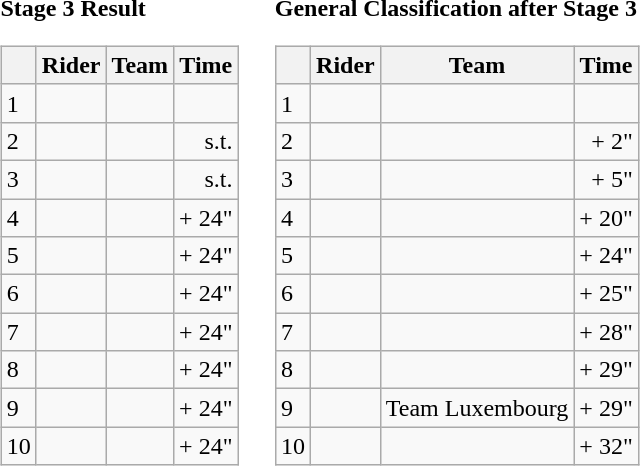<table>
<tr>
<td><strong>Stage 3 Result</strong><br><table class="wikitable">
<tr>
<th></th>
<th>Rider</th>
<th>Team</th>
<th>Time</th>
</tr>
<tr>
<td>1</td>
<td></td>
<td></td>
<td align="right"></td>
</tr>
<tr>
<td>2</td>
<td></td>
<td></td>
<td align="right">s.t.</td>
</tr>
<tr>
<td>3</td>
<td></td>
<td></td>
<td align="right">s.t.</td>
</tr>
<tr>
<td>4</td>
<td></td>
<td></td>
<td align="right">+ 24"</td>
</tr>
<tr>
<td>5</td>
<td></td>
<td></td>
<td align="right">+ 24"</td>
</tr>
<tr>
<td>6</td>
<td></td>
<td></td>
<td align="right">+ 24"</td>
</tr>
<tr>
<td>7</td>
<td></td>
<td></td>
<td align="right">+ 24"</td>
</tr>
<tr>
<td>8</td>
<td></td>
<td></td>
<td align="right">+ 24"</td>
</tr>
<tr>
<td>9</td>
<td></td>
<td></td>
<td align="right">+ 24"</td>
</tr>
<tr>
<td>10</td>
<td></td>
<td></td>
<td align="right">+ 24"</td>
</tr>
</table>
</td>
<td></td>
<td><strong>General Classification after Stage 3</strong><br><table class="wikitable">
<tr>
<th></th>
<th>Rider</th>
<th>Team</th>
<th>Time</th>
</tr>
<tr>
<td>1</td>
<td> </td>
<td></td>
<td align="right"></td>
</tr>
<tr>
<td>2</td>
<td> </td>
<td></td>
<td align="right">+ 2"</td>
</tr>
<tr>
<td>3</td>
<td></td>
<td></td>
<td align="right">+ 5"</td>
</tr>
<tr>
<td>4</td>
<td></td>
<td></td>
<td align="right">+ 20"</td>
</tr>
<tr>
<td>5</td>
<td></td>
<td></td>
<td align="right">+ 24"</td>
</tr>
<tr>
<td>6</td>
<td></td>
<td></td>
<td align="right">+ 25"</td>
</tr>
<tr>
<td>7</td>
<td></td>
<td></td>
<td align="right">+ 28"</td>
</tr>
<tr>
<td>8</td>
<td></td>
<td></td>
<td align="right">+ 29"</td>
</tr>
<tr>
<td>9</td>
<td></td>
<td>Team Luxembourg</td>
<td align="right">+ 29"</td>
</tr>
<tr>
<td>10</td>
<td></td>
<td></td>
<td align="right">+ 32"</td>
</tr>
</table>
</td>
</tr>
</table>
